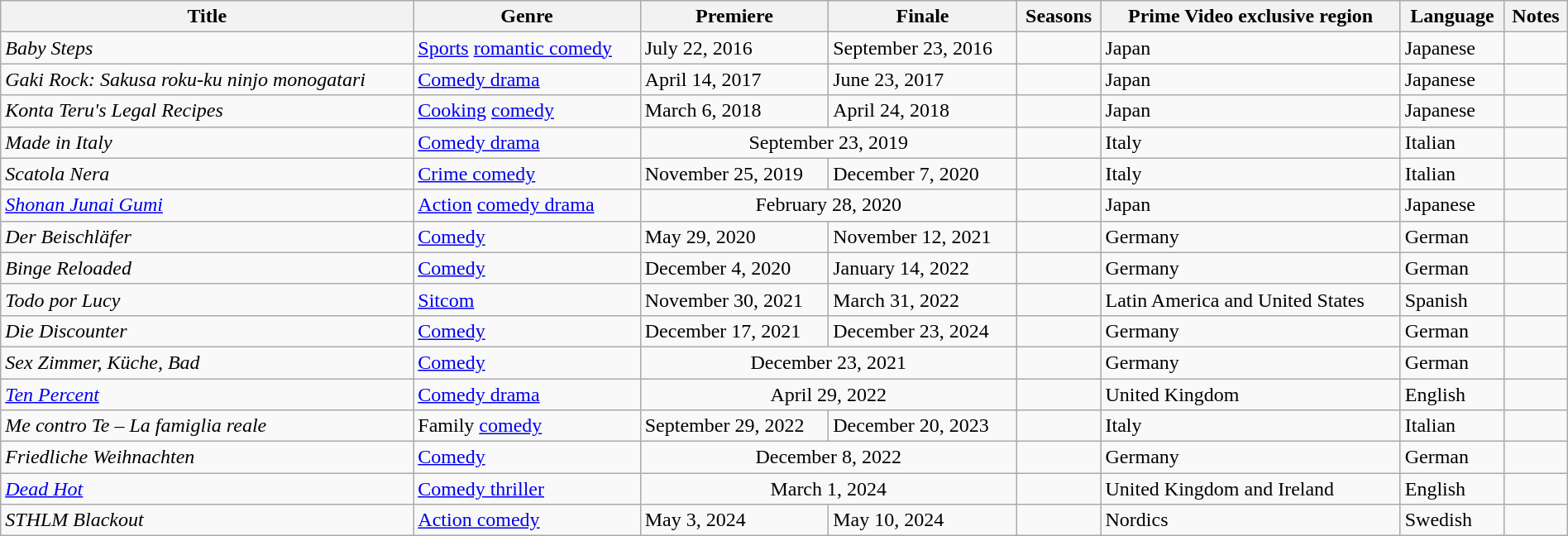<table class="wikitable sortable" style="width:100%;">
<tr>
<th>Title</th>
<th>Genre</th>
<th>Premiere</th>
<th>Finale</th>
<th>Seasons</th>
<th>Prime Video exclusive region</th>
<th>Language</th>
<th>Notes</th>
</tr>
<tr>
<td><em>Baby Steps</em></td>
<td><a href='#'>Sports</a> <a href='#'>romantic comedy</a></td>
<td>July 22, 2016</td>
<td>September 23, 2016</td>
<td></td>
<td>Japan</td>
<td>Japanese</td>
<td></td>
</tr>
<tr>
<td><em>Gaki Rock: Sakusa roku-ku ninjo monogatari</em></td>
<td><a href='#'>Comedy drama</a></td>
<td>April 14, 2017</td>
<td>June 23, 2017</td>
<td></td>
<td>Japan</td>
<td>Japanese</td>
<td></td>
</tr>
<tr>
<td><em>Konta Teru's Legal Recipes</em></td>
<td><a href='#'>Cooking</a> <a href='#'>comedy</a></td>
<td>March 6, 2018</td>
<td>April 24, 2018</td>
<td></td>
<td>Japan</td>
<td>Japanese</td>
<td></td>
</tr>
<tr>
<td><em>Made in Italy</em></td>
<td><a href='#'>Comedy drama</a></td>
<td colspan="2" style="text-align:center">September 23, 2019</td>
<td></td>
<td>Italy</td>
<td>Italian</td>
<td></td>
</tr>
<tr>
<td><em>Scatola Nera</em></td>
<td><a href='#'>Crime comedy</a></td>
<td>November 25, 2019</td>
<td>December 7, 2020</td>
<td></td>
<td>Italy</td>
<td>Italian</td>
<td></td>
</tr>
<tr>
<td><em><a href='#'>Shonan Junai Gumi</a></em></td>
<td><a href='#'>Action</a> <a href='#'>comedy drama</a></td>
<td colspan="2" style="text-align:center">February 28, 2020</td>
<td></td>
<td>Japan</td>
<td>Japanese</td>
<td></td>
</tr>
<tr>
<td><em>Der Beischläfer</em></td>
<td><a href='#'>Comedy</a></td>
<td>May 29, 2020</td>
<td>November 12, 2021</td>
<td></td>
<td>Germany</td>
<td>German</td>
<td></td>
</tr>
<tr>
<td><em>Binge Reloaded</em></td>
<td><a href='#'>Comedy</a></td>
<td>December 4, 2020</td>
<td>January 14, 2022</td>
<td></td>
<td>Germany</td>
<td>German</td>
<td></td>
</tr>
<tr>
<td><em>Todo por Lucy</em></td>
<td><a href='#'>Sitcom</a></td>
<td>November 30, 2021</td>
<td>March 31, 2022</td>
<td></td>
<td>Latin America and United States</td>
<td>Spanish</td>
<td></td>
</tr>
<tr>
<td><em>Die Discounter</em></td>
<td><a href='#'>Comedy</a></td>
<td>December 17, 2021</td>
<td>December 23, 2024</td>
<td></td>
<td>Germany</td>
<td>German</td>
<td></td>
</tr>
<tr>
<td><em>Sex Zimmer, Küche, Bad</em></td>
<td><a href='#'>Comedy</a></td>
<td colspan="2" style="text-align:center">December 23, 2021</td>
<td></td>
<td>Germany</td>
<td>German</td>
<td></td>
</tr>
<tr>
<td><em><a href='#'>Ten Percent</a></em></td>
<td><a href='#'>Comedy drama</a></td>
<td colspan="2" style="text-align:center">April 29, 2022</td>
<td></td>
<td>United Kingdom</td>
<td>English</td>
<td></td>
</tr>
<tr>
<td><em>Me contro Te – La famiglia reale</em></td>
<td>Family <a href='#'>comedy</a></td>
<td>September 29, 2022</td>
<td>December 20, 2023</td>
<td></td>
<td>Italy</td>
<td>Italian</td>
<td></td>
</tr>
<tr>
<td><em>Friedliche Weihnachten</em></td>
<td><a href='#'>Comedy</a></td>
<td colspan="2" style="text-align:center">December 8, 2022</td>
<td></td>
<td>Germany</td>
<td>German</td>
<td></td>
</tr>
<tr>
<td><em><a href='#'>Dead Hot</a></em></td>
<td><a href='#'>Comedy thriller</a></td>
<td colspan="2" style="text-align:center">March 1, 2024</td>
<td></td>
<td>United Kingdom and Ireland</td>
<td>English</td>
<td></td>
</tr>
<tr>
<td><em>STHLM Blackout</em></td>
<td><a href='#'>Action comedy</a></td>
<td>May 3, 2024</td>
<td>May 10, 2024</td>
<td></td>
<td>Nordics</td>
<td>Swedish</td>
<td></td>
</tr>
</table>
